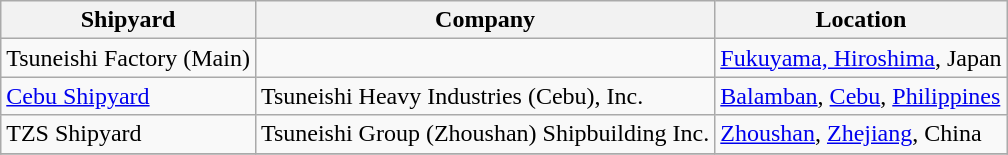<table class=wikitable style="text-align:rleft">
<tr>
<th>Shipyard</th>
<th>Company</th>
<th>Location</th>
</tr>
<tr>
<td>Tsuneishi Factory (Main)</td>
<td></td>
<td><a href='#'>Fukuyama, Hiroshima</a>, Japan</td>
</tr>
<tr>
<td><a href='#'>Cebu Shipyard</a></td>
<td>Tsuneishi Heavy Industries (Cebu), Inc.</td>
<td><a href='#'>Balamban</a>, <a href='#'>Cebu</a>, <a href='#'>Philippines</a></td>
</tr>
<tr>
<td>TZS Shipyard</td>
<td>Tsuneishi Group (Zhoushan) Shipbuilding Inc.</td>
<td><a href='#'>Zhoushan</a>, <a href='#'>Zhejiang</a>, China</td>
</tr>
<tr>
</tr>
</table>
